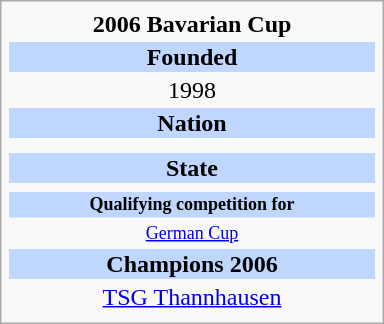<table class="infobox football" style="width: 16em; text-align: center;">
<tr>
<th style="">2006 Bavarian Cup</th>
</tr>
<tr>
<td style="background: #BFD7FF;"><strong>Founded</strong></td>
</tr>
<tr>
<td style="">1998</td>
</tr>
<tr>
<td style="background: #BFD7FF;"><strong>Nation</strong></td>
</tr>
<tr>
<td style=""></td>
</tr>
<tr>
<td style="line-height: 15px;"></td>
</tr>
<tr>
<td style="background: #BFD7FF;"><strong>State</strong></td>
</tr>
<tr>
<td style=""></td>
</tr>
<tr>
<td style="font-size: 12px; background: #BFD7FF;"><strong>Qualifying competition for</strong></td>
</tr>
<tr>
<td style="font-size: 12px;"><a href='#'>German Cup</a></td>
</tr>
<tr>
<td style="background: #BFD7FF;"><strong>Champions 2006</strong></td>
</tr>
<tr>
<td style=""><a href='#'>TSG Thannhausen</a></td>
</tr>
<tr>
</tr>
</table>
